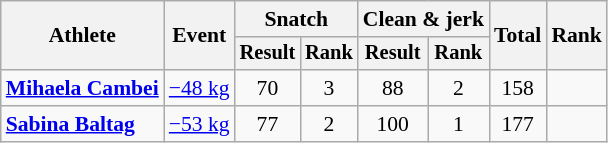<table class="wikitable" style="font-size:90%">
<tr>
<th rowspan="2">Athlete</th>
<th rowspan="2">Event</th>
<th colspan="2">Snatch</th>
<th colspan="2">Clean & jerk</th>
<th rowspan="2">Total</th>
<th rowspan="2">Rank</th>
</tr>
<tr style="font-size:95%">
<th>Result</th>
<th>Rank</th>
<th>Result</th>
<th>Rank</th>
</tr>
<tr align=center>
<td align=left><strong><a href='#'>Mihaela Cambei</a></strong></td>
<td align=left><a href='#'>−48 kg</a></td>
<td>70</td>
<td>3</td>
<td>88</td>
<td>2</td>
<td>158</td>
<td></td>
</tr>
<tr align=center>
<td align=left><strong><a href='#'>Sabina Baltag</a></strong></td>
<td align=left><a href='#'>−53 kg</a></td>
<td>77</td>
<td>2</td>
<td>100</td>
<td>1</td>
<td>177</td>
<td></td>
</tr>
</table>
